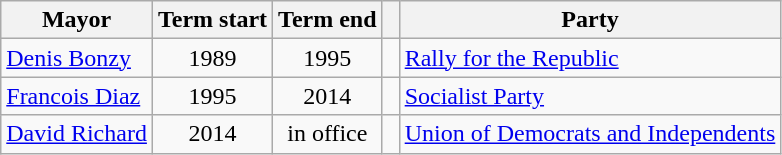<table class="wikitable">
<tr>
<th>Mayor</th>
<th>Term start</th>
<th>Term end</th>
<th class=unsortable> </th>
<th>Party</th>
</tr>
<tr>
<td><a href='#'>Denis Bonzy</a></td>
<td align=center>1989</td>
<td align=center>1995</td>
<td bgcolor=></td>
<td><a href='#'>Rally for the Republic</a></td>
</tr>
<tr>
<td><a href='#'>Francois Diaz</a></td>
<td align=center>1995</td>
<td align=center>2014</td>
<td bgcolor=></td>
<td><a href='#'>Socialist Party</a></td>
</tr>
<tr>
<td><a href='#'>David Richard</a></td>
<td align=center>2014</td>
<td align=center>in office</td>
<td bgcolor=></td>
<td><a href='#'>Union of Democrats and Independents</a></td>
</tr>
</table>
